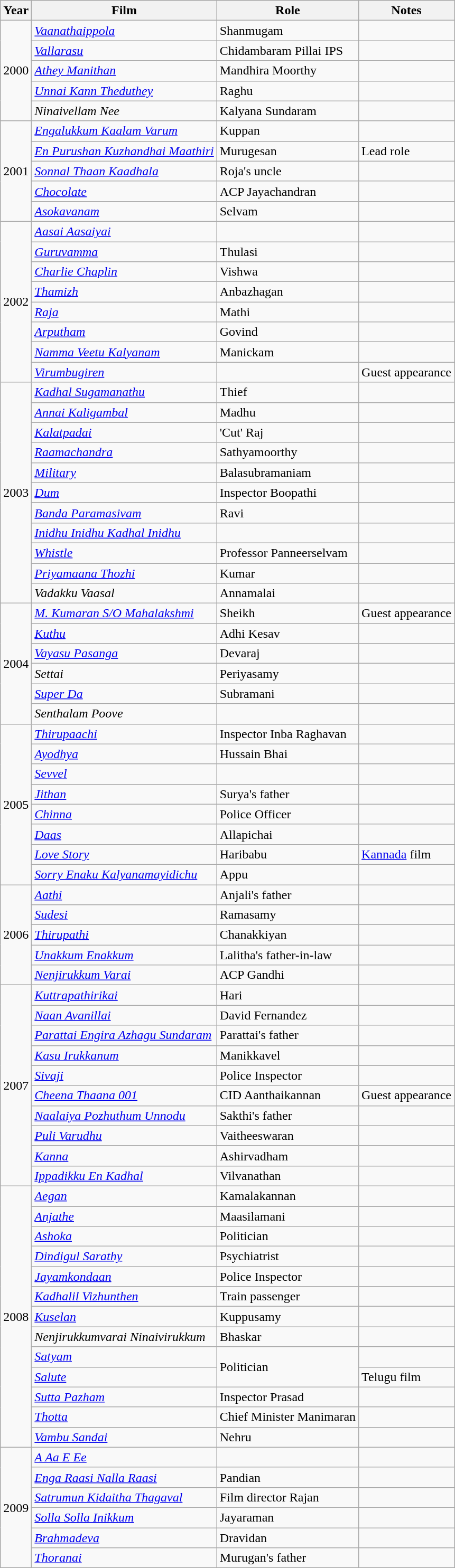<table class="wikitable sortable">
<tr>
<th scope="col">Year</th>
<th scope="col">Film</th>
<th scope="col">Role</th>
<th scope="col" class="unsortable">Notes</th>
</tr>
<tr>
<td rowspan='5'>2000</td>
<td><em><a href='#'>Vaanathaippola</a></em></td>
<td>Shanmugam</td>
<td></td>
</tr>
<tr>
<td><em><a href='#'>Vallarasu</a></em></td>
<td>Chidambaram Pillai IPS</td>
<td></td>
</tr>
<tr>
<td><em><a href='#'>Athey Manithan</a></em></td>
<td>Mandhira Moorthy</td>
<td></td>
</tr>
<tr>
<td><em><a href='#'>Unnai Kann Theduthey</a></em></td>
<td>Raghu</td>
<td></td>
</tr>
<tr>
<td><em>Ninaivellam Nee</em></td>
<td>Kalyana Sundaram</td>
<td></td>
</tr>
<tr>
<td rowspan='5'>2001</td>
<td><em><a href='#'>Engalukkum Kaalam Varum</a></em></td>
<td>Kuppan</td>
<td></td>
</tr>
<tr>
<td><em><a href='#'>En Purushan Kuzhandhai Maathiri</a></em></td>
<td>Murugesan</td>
<td>Lead role</td>
</tr>
<tr>
<td><em><a href='#'>Sonnal Thaan Kaadhala</a></em></td>
<td>Roja's uncle</td>
<td></td>
</tr>
<tr>
<td><em><a href='#'>Chocolate</a></em></td>
<td>ACP Jayachandran</td>
<td></td>
</tr>
<tr>
<td><em><a href='#'>Asokavanam</a></em></td>
<td>Selvam</td>
<td></td>
</tr>
<tr>
<td rowspan='8'>2002</td>
<td><em><a href='#'>Aasai Aasaiyai</a></em></td>
<td></td>
<td></td>
</tr>
<tr>
<td><em><a href='#'>Guruvamma</a></em></td>
<td>Thulasi</td>
<td></td>
</tr>
<tr>
<td><em><a href='#'>Charlie Chaplin</a></em></td>
<td>Vishwa</td>
<td></td>
</tr>
<tr>
<td><em><a href='#'>Thamizh</a></em></td>
<td>Anbazhagan</td>
<td></td>
</tr>
<tr>
<td><em><a href='#'>Raja</a></em></td>
<td>Mathi</td>
<td></td>
</tr>
<tr>
<td><em><a href='#'>Arputham</a></em></td>
<td>Govind</td>
<td></td>
</tr>
<tr>
<td><em><a href='#'>Namma Veetu Kalyanam</a></em></td>
<td>Manickam</td>
<td></td>
</tr>
<tr>
<td><em><a href='#'>Virumbugiren</a></em></td>
<td></td>
<td>Guest appearance</td>
</tr>
<tr>
<td rowspan='11'>2003</td>
<td><em><a href='#'>Kadhal Sugamanathu</a></em></td>
<td>Thief</td>
<td></td>
</tr>
<tr>
<td><em><a href='#'>Annai Kaligambal</a></em></td>
<td>Madhu</td>
<td></td>
</tr>
<tr>
<td><em><a href='#'>Kalatpadai</a></em></td>
<td>'Cut' Raj</td>
<td></td>
</tr>
<tr>
<td><em><a href='#'>Raamachandra</a></em></td>
<td>Sathyamoorthy</td>
<td></td>
</tr>
<tr>
<td><em><a href='#'>Military</a></em></td>
<td>Balasubramaniam</td>
<td></td>
</tr>
<tr>
<td><em><a href='#'>Dum</a></em></td>
<td>Inspector Boopathi</td>
<td></td>
</tr>
<tr>
<td><em><a href='#'>Banda Paramasivam</a></em></td>
<td>Ravi</td>
<td></td>
</tr>
<tr>
<td><em><a href='#'>Inidhu Inidhu Kadhal Inidhu</a></em></td>
<td></td>
<td></td>
</tr>
<tr>
<td><em><a href='#'>Whistle</a></em></td>
<td>Professor Panneerselvam</td>
<td></td>
</tr>
<tr>
<td><em><a href='#'>Priyamaana Thozhi</a></em></td>
<td>Kumar</td>
<td></td>
</tr>
<tr>
<td><em>Vadakku Vaasal</em></td>
<td>Annamalai</td>
<td></td>
</tr>
<tr>
<td rowspan='6'>2004</td>
<td><em><a href='#'>M. Kumaran S/O Mahalakshmi</a></em></td>
<td>Sheikh</td>
<td>Guest appearance</td>
</tr>
<tr>
<td><em><a href='#'>Kuthu</a></em></td>
<td>Adhi Kesav</td>
<td></td>
</tr>
<tr>
<td><em><a href='#'>Vayasu Pasanga</a></em></td>
<td>Devaraj</td>
<td></td>
</tr>
<tr>
<td><em>Settai</em></td>
<td>Periyasamy</td>
<td></td>
</tr>
<tr>
<td><em><a href='#'>Super Da</a></em></td>
<td>Subramani</td>
<td></td>
</tr>
<tr>
<td><em>Senthalam Poove</em></td>
<td></td>
<td></td>
</tr>
<tr>
<td rowspan='8'>2005</td>
<td><em><a href='#'>Thirupaachi</a></em></td>
<td>Inspector Inba Raghavan</td>
<td></td>
</tr>
<tr>
<td><em><a href='#'>Ayodhya</a></em></td>
<td>Hussain Bhai</td>
<td></td>
</tr>
<tr>
<td><em><a href='#'>Sevvel</a></em></td>
<td></td>
<td></td>
</tr>
<tr>
<td><em><a href='#'>Jithan</a></em></td>
<td>Surya's father</td>
<td></td>
</tr>
<tr>
<td><em><a href='#'>Chinna</a></em></td>
<td>Police Officer</td>
<td></td>
</tr>
<tr>
<td><em><a href='#'>Daas</a></em></td>
<td>Allapichai</td>
<td></td>
</tr>
<tr>
<td><em><a href='#'>Love Story</a></em></td>
<td>Haribabu</td>
<td><a href='#'>Kannada</a> film</td>
</tr>
<tr>
<td><em><a href='#'>Sorry Enaku Kalyanamayidichu</a></em></td>
<td>Appu</td>
<td></td>
</tr>
<tr>
<td rowspan='5'>2006</td>
<td><em><a href='#'>Aathi</a></em></td>
<td>Anjali's father</td>
<td></td>
</tr>
<tr>
<td><em><a href='#'>Sudesi</a></em></td>
<td>Ramasamy</td>
<td></td>
</tr>
<tr>
<td><em><a href='#'>Thirupathi</a></em></td>
<td>Chanakkiyan</td>
<td></td>
</tr>
<tr>
<td><em><a href='#'>Unakkum Enakkum</a></em></td>
<td>Lalitha's father-in-law</td>
<td></td>
</tr>
<tr>
<td><em><a href='#'>Nenjirukkum Varai</a></em></td>
<td>ACP Gandhi</td>
<td></td>
</tr>
<tr>
<td rowspan='10'>2007</td>
<td><em><a href='#'>Kuttrapathirikai</a></em></td>
<td>Hari</td>
<td></td>
</tr>
<tr>
<td><em><a href='#'>Naan Avanillai</a></em></td>
<td>David Fernandez</td>
<td></td>
</tr>
<tr>
<td><em><a href='#'>Parattai Engira Azhagu Sundaram</a></em></td>
<td>Parattai's father</td>
<td></td>
</tr>
<tr>
<td><em><a href='#'>Kasu Irukkanum</a></em></td>
<td>Manikkavel</td>
<td></td>
</tr>
<tr>
<td><em><a href='#'>Sivaji</a></em></td>
<td>Police Inspector</td>
<td></td>
</tr>
<tr>
<td><em><a href='#'>Cheena Thaana 001</a></em></td>
<td>CID Aanthaikannan</td>
<td>Guest appearance</td>
</tr>
<tr>
<td><em><a href='#'>Naalaiya Pozhuthum Unnodu</a></em></td>
<td>Sakthi's father</td>
<td></td>
</tr>
<tr>
<td><em><a href='#'>Puli Varudhu</a></em></td>
<td>Vaitheeswaran</td>
<td></td>
</tr>
<tr>
<td><em><a href='#'>Kanna</a></em></td>
<td>Ashirvadham</td>
<td></td>
</tr>
<tr>
<td><em><a href='#'>Ippadikku En Kadhal</a></em></td>
<td>Vilvanathan</td>
<td></td>
</tr>
<tr>
<td rowspan='13'>2008</td>
<td><em><a href='#'>Aegan</a></em></td>
<td>Kamalakannan</td>
<td></td>
</tr>
<tr>
<td><em><a href='#'>Anjathe</a></em></td>
<td>Maasilamani</td>
<td></td>
</tr>
<tr>
<td><em><a href='#'>Ashoka</a></em></td>
<td>Politician</td>
<td></td>
</tr>
<tr>
<td><em><a href='#'>Dindigul Sarathy</a></em></td>
<td>Psychiatrist</td>
<td></td>
</tr>
<tr>
<td><em><a href='#'>Jayamkondaan</a></em></td>
<td>Police Inspector</td>
<td></td>
</tr>
<tr>
<td><em><a href='#'>Kadhalil Vizhunthen</a></em></td>
<td>Train passenger</td>
<td></td>
</tr>
<tr>
<td><em><a href='#'>Kuselan</a></em></td>
<td>Kuppusamy</td>
<td></td>
</tr>
<tr>
<td><em>Nenjirukkumvarai Ninaivirukkum</em></td>
<td>Bhaskar</td>
<td></td>
</tr>
<tr>
<td><em><a href='#'>Satyam</a></em></td>
<td rowspan="2">Politician</td>
<td></td>
</tr>
<tr>
<td><em><a href='#'>Salute</a></em></td>
<td>Telugu film</td>
</tr>
<tr>
<td><em><a href='#'>Sutta Pazham</a></em></td>
<td>Inspector Prasad</td>
<td></td>
</tr>
<tr>
<td><em><a href='#'>Thotta</a></em></td>
<td>Chief Minister Manimaran</td>
<td></td>
</tr>
<tr>
<td><em><a href='#'>Vambu Sandai</a></em></td>
<td>Nehru</td>
<td></td>
</tr>
<tr>
<td rowspan='6'>2009</td>
<td><em><a href='#'>A Aa E Ee</a></em></td>
<td></td>
<td></td>
</tr>
<tr>
<td><em><a href='#'>Enga Raasi Nalla Raasi</a></em></td>
<td>Pandian</td>
<td></td>
</tr>
<tr>
<td><em><a href='#'>Satrumun Kidaitha Thagaval</a></em></td>
<td>Film director Rajan</td>
<td></td>
</tr>
<tr>
<td><em><a href='#'>Solla Solla Inikkum</a></em></td>
<td>Jayaraman</td>
<td></td>
</tr>
<tr>
<td><em><a href='#'>Brahmadeva</a></em></td>
<td>Dravidan</td>
<td></td>
</tr>
<tr>
<td><em><a href='#'>Thoranai</a></em></td>
<td>Murugan's father</td>
<td></td>
</tr>
</table>
